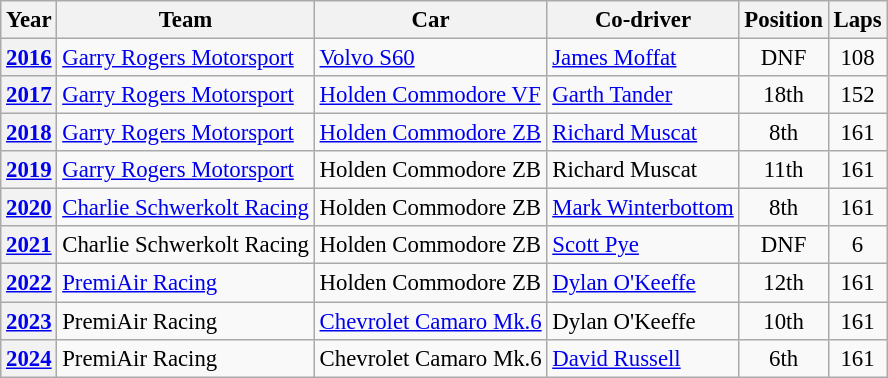<table class="wikitable" style="font-size: 95%;">
<tr>
<th>Year</th>
<th>Team</th>
<th>Car</th>
<th>Co-driver</th>
<th>Position</th>
<th>Laps</th>
</tr>
<tr>
<th><a href='#'>2016</a></th>
<td><a href='#'>Garry Rogers Motorsport</a></td>
<td><a href='#'>Volvo S60</a></td>
<td> <a href='#'>James Moffat</a></td>
<td align="center">DNF</td>
<td align="center">108</td>
</tr>
<tr>
<th><a href='#'>2017</a></th>
<td><a href='#'>Garry Rogers Motorsport</a></td>
<td><a href='#'>Holden Commodore VF</a></td>
<td> <a href='#'>Garth Tander</a></td>
<td align="center">18th</td>
<td align="center">152</td>
</tr>
<tr>
<th><a href='#'>2018</a></th>
<td><a href='#'>Garry Rogers Motorsport</a></td>
<td><a href='#'>Holden Commodore ZB</a></td>
<td> <a href='#'>Richard Muscat</a></td>
<td align="center">8th</td>
<td align="center">161</td>
</tr>
<tr>
<th><a href='#'>2019</a></th>
<td><a href='#'>Garry Rogers Motorsport</a></td>
<td>Holden Commodore ZB</td>
<td> Richard Muscat</td>
<td align="center">11th</td>
<td align="center">161</td>
</tr>
<tr>
<th><a href='#'>2020</a></th>
<td><a href='#'>Charlie Schwerkolt Racing</a></td>
<td>Holden Commodore ZB</td>
<td> <a href='#'>Mark Winterbottom</a></td>
<td align="center">8th</td>
<td align="center">161</td>
</tr>
<tr>
<th><a href='#'>2021</a></th>
<td>Charlie Schwerkolt Racing</td>
<td>Holden Commodore ZB</td>
<td> <a href='#'>Scott Pye</a></td>
<td align="center">DNF</td>
<td align="center">6</td>
</tr>
<tr>
<th><a href='#'>2022</a></th>
<td><a href='#'>PremiAir Racing</a></td>
<td>Holden Commodore ZB</td>
<td> <a href='#'>Dylan O'Keeffe</a></td>
<td align="center">12th</td>
<td align="center">161</td>
</tr>
<tr>
<th><a href='#'>2023</a></th>
<td>PremiAir Racing</td>
<td><a href='#'>Chevrolet Camaro Mk.6</a></td>
<td> Dylan O'Keeffe</td>
<td align="center">10th</td>
<td align="center">161</td>
</tr>
<tr>
<th><a href='#'>2024</a></th>
<td>PremiAir Racing</td>
<td>Chevrolet Camaro Mk.6</td>
<td> <a href='#'>David Russell</a></td>
<td align="center">6th</td>
<td align="center">161</td>
</tr>
</table>
